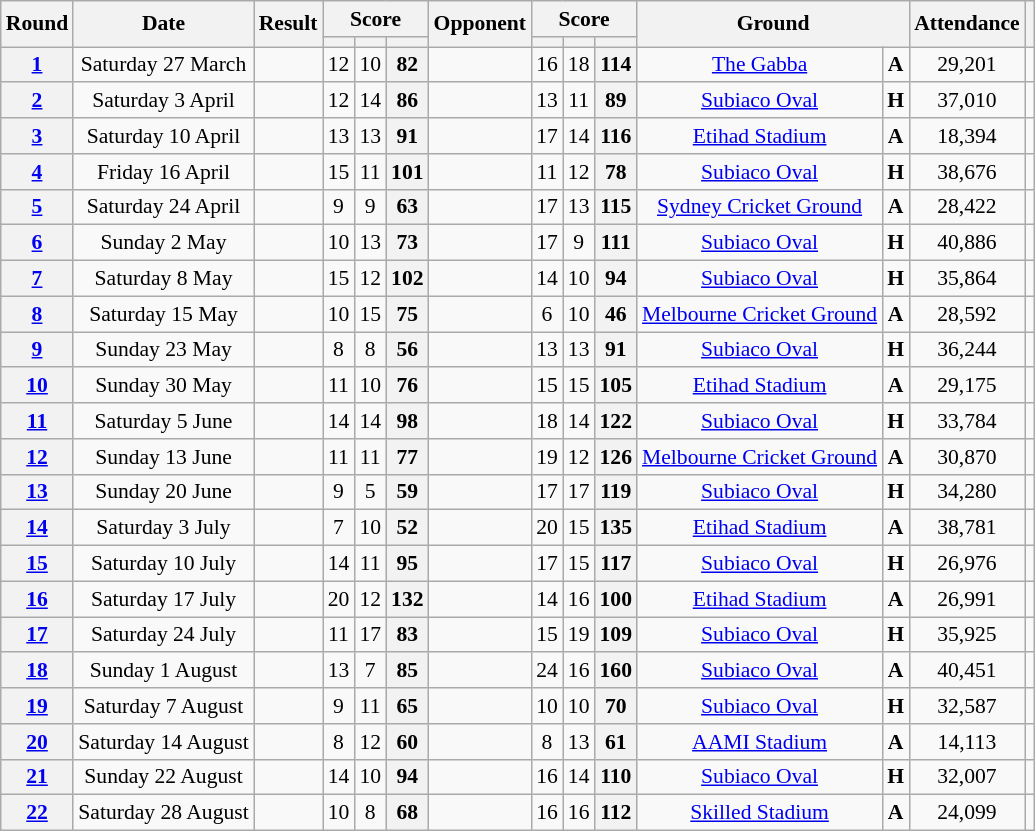<table class="wikitable plainrowheaders sortable" style="font-size:90%; text-align:center;">
<tr>
<th scope="col" rowspan="2">Round</th>
<th scope="col" rowspan="2">Date</th>
<th scope="col" rowspan="2">Result</th>
<th scope="col" colspan="3">Score</th>
<th scope="col" rowspan="2">Opponent</th>
<th scope="col" colspan="3">Score</th>
<th scope="col" rowspan="2" colspan="2">Ground</th>
<th scope="col" rowspan="2">Attendance</th>
<th scope="col" rowspan="2"></th>
</tr>
<tr>
<th scope="col"></th>
<th scope="col"></th>
<th scope="col"></th>
<th scope="col"></th>
<th scope="col"></th>
<th scope="col"></th>
</tr>
<tr>
<th scope="row" style="text-align:center;"><a href='#'>1</a></th>
<td>Saturday 27 March</td>
<td></td>
<td>12</td>
<td>10</td>
<th>82</th>
<td></td>
<td>16</td>
<td>18</td>
<th>114</th>
<td><a href='#'>The Gabba</a></td>
<td><strong>A</strong></td>
<td>29,201</td>
<td></td>
</tr>
<tr>
<th scope="row" style="text-align:center;"><a href='#'>2</a></th>
<td>Saturday 3 April</td>
<td></td>
<td>12</td>
<td>14</td>
<th>86</th>
<td></td>
<td>13</td>
<td>11</td>
<th>89</th>
<td><a href='#'>Subiaco Oval</a></td>
<td><strong>H</strong></td>
<td>37,010</td>
<td></td>
</tr>
<tr>
<th scope="row" style="text-align:center;"><a href='#'>3</a></th>
<td>Saturday 10 April</td>
<td></td>
<td>13</td>
<td>13</td>
<th>91</th>
<td></td>
<td>17</td>
<td>14</td>
<th>116</th>
<td><a href='#'>Etihad Stadium</a></td>
<td><strong>A</strong></td>
<td>18,394</td>
<td></td>
</tr>
<tr>
<th scope="row" style="text-align:center;"><a href='#'>4</a></th>
<td>Friday 16 April</td>
<td></td>
<td>15</td>
<td>11</td>
<th>101</th>
<td></td>
<td>11</td>
<td>12</td>
<th>78</th>
<td><a href='#'>Subiaco Oval</a></td>
<td><strong>H</strong></td>
<td>38,676</td>
<td></td>
</tr>
<tr>
<th scope="row" style="text-align:center;"><a href='#'>5</a></th>
<td>Saturday 24 April</td>
<td></td>
<td>9</td>
<td>9</td>
<th>63</th>
<td></td>
<td>17</td>
<td>13</td>
<th>115</th>
<td><a href='#'>Sydney Cricket Ground</a></td>
<td><strong>A</strong></td>
<td>28,422</td>
<td></td>
</tr>
<tr>
<th scope="row" style="text-align:center;"><a href='#'>6</a></th>
<td>Sunday 2 May</td>
<td></td>
<td>10</td>
<td>13</td>
<th>73</th>
<td></td>
<td>17</td>
<td>9</td>
<th>111</th>
<td><a href='#'>Subiaco Oval</a></td>
<td><strong>H</strong></td>
<td>40,886</td>
<td></td>
</tr>
<tr>
<th scope="row" style="text-align:center;"><a href='#'>7</a></th>
<td>Saturday 8 May</td>
<td></td>
<td>15</td>
<td>12</td>
<th>102</th>
<td></td>
<td>14</td>
<td>10</td>
<th>94</th>
<td><a href='#'>Subiaco Oval</a></td>
<td><strong>H</strong></td>
<td>35,864</td>
<td></td>
</tr>
<tr>
<th scope="row" style="text-align:center;"><a href='#'>8</a></th>
<td>Saturday 15 May</td>
<td></td>
<td>10</td>
<td>15</td>
<th>75</th>
<td></td>
<td>6</td>
<td>10</td>
<th>46</th>
<td><a href='#'>Melbourne Cricket Ground</a></td>
<td><strong>A</strong></td>
<td>28,592</td>
<td></td>
</tr>
<tr>
<th scope="row" style="text-align:center;"><a href='#'>9</a></th>
<td>Sunday 23 May</td>
<td></td>
<td>8</td>
<td>8</td>
<th>56</th>
<td></td>
<td>13</td>
<td>13</td>
<th>91</th>
<td><a href='#'>Subiaco Oval</a></td>
<td><strong>H</strong></td>
<td>36,244</td>
<td></td>
</tr>
<tr>
<th scope="row" style="text-align:center;"><a href='#'>10</a></th>
<td>Sunday 30 May</td>
<td></td>
<td>11</td>
<td>10</td>
<th>76</th>
<td></td>
<td>15</td>
<td>15</td>
<th>105</th>
<td><a href='#'>Etihad Stadium</a></td>
<td><strong>A</strong></td>
<td>29,175</td>
<td></td>
</tr>
<tr>
<th scope="row" style="text-align:center;"><a href='#'>11</a></th>
<td>Saturday 5 June</td>
<td></td>
<td>14</td>
<td>14</td>
<th>98</th>
<td></td>
<td>18</td>
<td>14</td>
<th>122</th>
<td><a href='#'>Subiaco Oval</a></td>
<td><strong>H</strong></td>
<td>33,784</td>
<td></td>
</tr>
<tr>
<th scope="row" style="text-align:center;"><a href='#'>12</a></th>
<td>Sunday 13 June</td>
<td></td>
<td>11</td>
<td>11</td>
<th>77</th>
<td></td>
<td>19</td>
<td>12</td>
<th>126</th>
<td><a href='#'>Melbourne Cricket Ground</a></td>
<td><strong>A</strong></td>
<td>30,870</td>
<td></td>
</tr>
<tr>
<th scope="row" style="text-align:center;"><a href='#'>13</a></th>
<td>Sunday 20 June</td>
<td></td>
<td>9</td>
<td>5</td>
<th>59</th>
<td></td>
<td>17</td>
<td>17</td>
<th>119</th>
<td><a href='#'>Subiaco Oval</a></td>
<td><strong>H</strong></td>
<td>34,280</td>
<td></td>
</tr>
<tr>
<th scope="row" style="text-align:center;"><a href='#'>14</a></th>
<td>Saturday 3 July</td>
<td></td>
<td>7</td>
<td>10</td>
<th>52</th>
<td></td>
<td>20</td>
<td>15</td>
<th>135</th>
<td><a href='#'>Etihad Stadium</a></td>
<td><strong>A</strong></td>
<td>38,781</td>
<td></td>
</tr>
<tr>
<th scope="row" style="text-align:center;"><a href='#'>15</a></th>
<td>Saturday 10 July</td>
<td></td>
<td>14</td>
<td>11</td>
<th>95</th>
<td></td>
<td>17</td>
<td>15</td>
<th>117</th>
<td><a href='#'>Subiaco Oval</a></td>
<td><strong>H</strong></td>
<td>26,976</td>
<td></td>
</tr>
<tr>
<th scope="row" style="text-align:center;"><a href='#'>16</a></th>
<td>Saturday 17 July</td>
<td></td>
<td>20</td>
<td>12</td>
<th>132</th>
<td></td>
<td>14</td>
<td>16</td>
<th>100</th>
<td><a href='#'>Etihad Stadium</a></td>
<td><strong>A</strong></td>
<td>26,991</td>
<td></td>
</tr>
<tr>
<th scope="row" style="text-align:center;"><a href='#'>17</a></th>
<td>Saturday 24 July</td>
<td></td>
<td>11</td>
<td>17</td>
<th>83</th>
<td></td>
<td>15</td>
<td>19</td>
<th>109</th>
<td><a href='#'>Subiaco Oval</a></td>
<td><strong>H</strong></td>
<td>35,925</td>
<td></td>
</tr>
<tr>
<th scope="row" style="text-align:center;"><a href='#'>18</a></th>
<td>Sunday 1 August</td>
<td></td>
<td>13</td>
<td>7</td>
<th>85</th>
<td></td>
<td>24</td>
<td>16</td>
<th>160</th>
<td><a href='#'>Subiaco Oval</a></td>
<td><strong>A</strong></td>
<td>40,451</td>
<td></td>
</tr>
<tr>
<th scope="row" style="text-align:center;"><a href='#'>19</a></th>
<td>Saturday 7 August</td>
<td></td>
<td>9</td>
<td>11</td>
<th>65</th>
<td></td>
<td>10</td>
<td>10</td>
<th>70</th>
<td><a href='#'>Subiaco Oval</a></td>
<td><strong>H</strong></td>
<td>32,587</td>
<td></td>
</tr>
<tr>
<th scope="row" style="text-align:center;"><a href='#'>20</a></th>
<td>Saturday 14 August</td>
<td></td>
<td>8</td>
<td>12</td>
<th>60</th>
<td></td>
<td>8</td>
<td>13</td>
<th>61</th>
<td><a href='#'>AAMI Stadium</a></td>
<td><strong>A</strong></td>
<td>14,113</td>
<td></td>
</tr>
<tr>
<th scope="row" style="text-align:center;"><a href='#'>21</a></th>
<td>Sunday 22 August</td>
<td></td>
<td>14</td>
<td>10</td>
<th>94</th>
<td></td>
<td>16</td>
<td>14</td>
<th>110</th>
<td><a href='#'>Subiaco Oval</a></td>
<td><strong>H</strong></td>
<td>32,007</td>
<td></td>
</tr>
<tr>
<th scope="row" style="text-align:center;"><a href='#'>22</a></th>
<td>Saturday 28 August</td>
<td></td>
<td>10</td>
<td>8</td>
<th>68</th>
<td></td>
<td>16</td>
<td>16</td>
<th>112</th>
<td><a href='#'>Skilled Stadium</a></td>
<td><strong>A</strong></td>
<td>24,099</td>
<td></td>
</tr>
</table>
